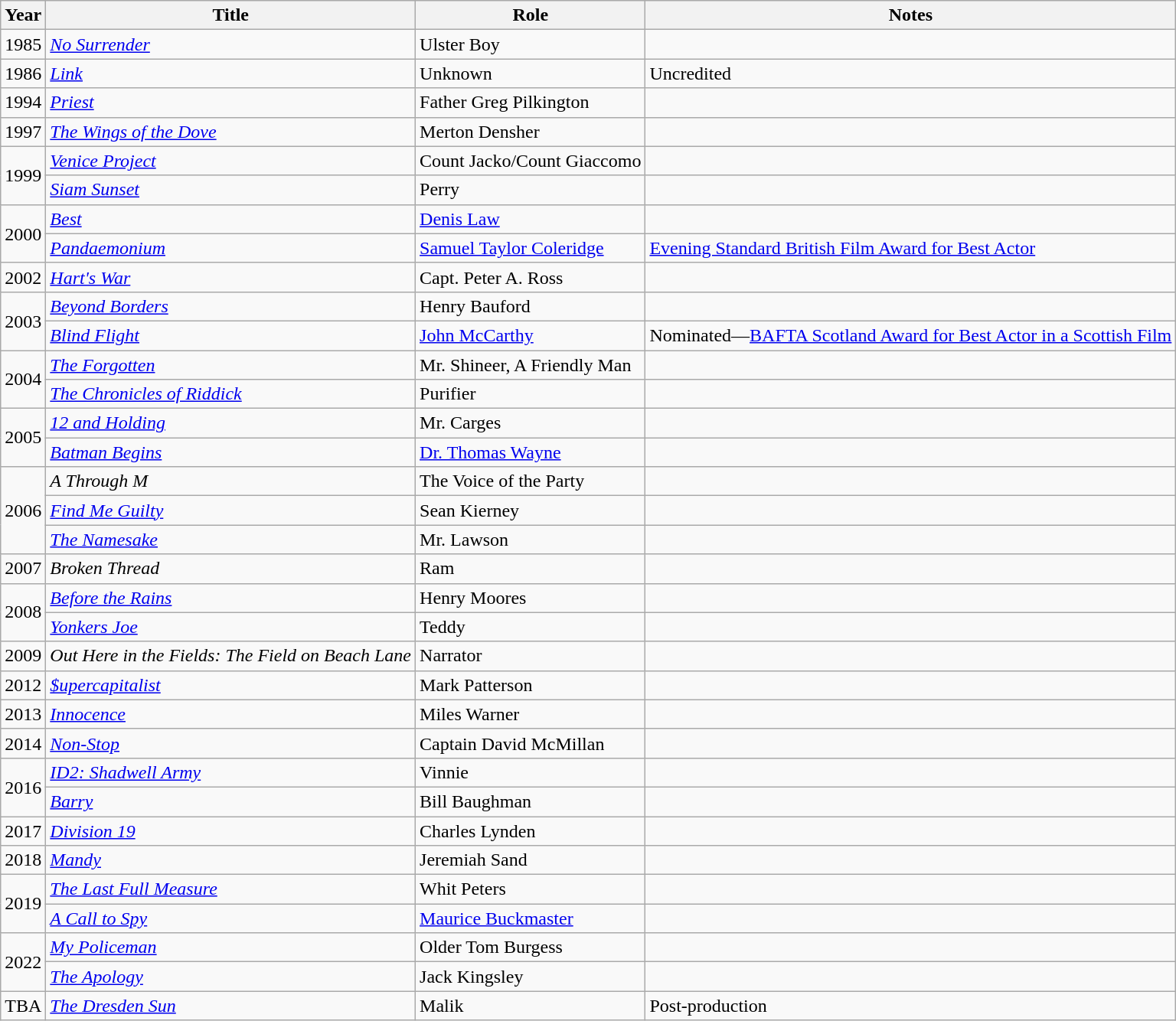<table class="wikitable sortable">
<tr>
<th>Year</th>
<th>Title</th>
<th>Role</th>
<th>Notes</th>
</tr>
<tr>
<td>1985</td>
<td><em><a href='#'>No Surrender</a></em></td>
<td>Ulster Boy</td>
<td></td>
</tr>
<tr>
<td>1986</td>
<td><em><a href='#'>Link</a></em></td>
<td>Unknown</td>
<td>Uncredited</td>
</tr>
<tr>
<td>1994</td>
<td><em><a href='#'>Priest</a></em></td>
<td>Father Greg Pilkington</td>
<td></td>
</tr>
<tr>
<td>1997</td>
<td><em><a href='#'>The Wings of the Dove</a></em></td>
<td>Merton Densher</td>
<td></td>
</tr>
<tr>
<td rowspan="2">1999</td>
<td><em><a href='#'>Venice Project</a></em></td>
<td>Count Jacko/Count Giaccomo</td>
<td></td>
</tr>
<tr>
<td><em><a href='#'>Siam Sunset</a></em></td>
<td>Perry</td>
<td></td>
</tr>
<tr>
<td rowspan="2">2000</td>
<td><em><a href='#'>Best</a></em></td>
<td><a href='#'>Denis Law</a></td>
<td></td>
</tr>
<tr>
<td><em><a href='#'>Pandaemonium</a></em></td>
<td><a href='#'>Samuel Taylor Coleridge</a></td>
<td><a href='#'>Evening Standard British Film Award for Best Actor</a></td>
</tr>
<tr>
<td>2002</td>
<td><em><a href='#'>Hart's War</a></em></td>
<td>Capt. Peter A. Ross</td>
<td></td>
</tr>
<tr>
<td rowspan="2">2003</td>
<td><em><a href='#'>Beyond Borders</a></em></td>
<td>Henry Bauford</td>
<td></td>
</tr>
<tr>
<td><em><a href='#'>Blind Flight</a></em></td>
<td><a href='#'>John McCarthy</a></td>
<td>Nominated—<a href='#'>BAFTA Scotland Award for Best Actor in a Scottish Film</a></td>
</tr>
<tr>
<td rowspan="2">2004</td>
<td><em><a href='#'>The Forgotten</a></em></td>
<td>Mr. Shineer, A Friendly Man</td>
<td></td>
</tr>
<tr>
<td><em><a href='#'>The Chronicles of Riddick</a></em></td>
<td>Purifier</td>
<td></td>
</tr>
<tr>
<td rowspan="2">2005</td>
<td><em><a href='#'>12 and Holding</a></em></td>
<td>Mr. Carges</td>
<td></td>
</tr>
<tr>
<td><em><a href='#'>Batman Begins</a></em></td>
<td><a href='#'>Dr. Thomas Wayne</a></td>
<td></td>
</tr>
<tr>
<td rowspan="3">2006</td>
<td><em>A Through M</em></td>
<td>The Voice of the Party</td>
<td></td>
</tr>
<tr>
<td><em><a href='#'>Find Me Guilty</a></em></td>
<td>Sean Kierney</td>
<td></td>
</tr>
<tr>
<td><em><a href='#'>The Namesake</a></em></td>
<td>Mr. Lawson</td>
<td></td>
</tr>
<tr>
<td>2007</td>
<td><em>Broken Thread</em></td>
<td>Ram</td>
<td></td>
</tr>
<tr>
<td rowspan="2">2008</td>
<td><em><a href='#'>Before the Rains</a></em></td>
<td>Henry Moores</td>
<td></td>
</tr>
<tr>
<td><em><a href='#'>Yonkers Joe</a></em></td>
<td>Teddy</td>
<td></td>
</tr>
<tr>
<td>2009</td>
<td><em>Out Here in the Fields: The Field on Beach Lane</em></td>
<td>Narrator</td>
<td></td>
</tr>
<tr>
<td>2012</td>
<td><em><a href='#'>$upercapitalist</a></em></td>
<td>Mark Patterson</td>
<td></td>
</tr>
<tr>
<td>2013</td>
<td><em><a href='#'>Innocence</a></em></td>
<td>Miles Warner</td>
<td></td>
</tr>
<tr>
<td>2014</td>
<td><em><a href='#'>Non-Stop</a></em></td>
<td>Captain David McMillan</td>
<td></td>
</tr>
<tr>
<td rowspan="2">2016</td>
<td><em><a href='#'>ID2: Shadwell Army</a></em></td>
<td>Vinnie</td>
<td></td>
</tr>
<tr>
<td><em><a href='#'>Barry</a></em></td>
<td>Bill Baughman</td>
<td></td>
</tr>
<tr>
<td>2017</td>
<td><em><a href='#'>Division 19</a></em></td>
<td>Charles Lynden</td>
<td></td>
</tr>
<tr>
<td>2018</td>
<td><em><a href='#'>Mandy</a></em></td>
<td>Jeremiah Sand</td>
<td></td>
</tr>
<tr>
<td rowspan="2">2019</td>
<td><em><a href='#'>The Last Full Measure</a></em></td>
<td>Whit Peters</td>
<td></td>
</tr>
<tr>
<td><em><a href='#'>A Call to Spy</a></em></td>
<td><a href='#'>Maurice Buckmaster</a></td>
<td></td>
</tr>
<tr>
<td rowspan="2">2022</td>
<td><em><a href='#'>My Policeman</a></em></td>
<td>Older Tom Burgess</td>
<td></td>
</tr>
<tr>
<td><em><a href='#'>The Apology</a></em></td>
<td>Jack Kingsley</td>
<td></td>
</tr>
<tr>
<td>TBA</td>
<td><em><a href='#'>The Dresden Sun</a></em></td>
<td>Malik</td>
<td>Post-production</td>
</tr>
</table>
